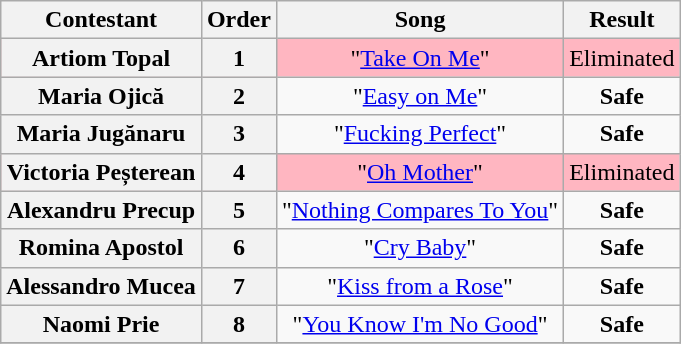<table class="wikitable" style="text-align:center; white-space:nowrap">
<tr>
<th scope="col">Contestant</th>
<th scope="col">Order</th>
<th scope="col">Song</th>
<th scope="col">Result</th>
</tr>
<tr style="background:lightpink;">
<th>Artiom Topal</th>
<th>1</th>
<td>"<a href='#'>Take On Me</a>"</td>
<td>Eliminated</td>
</tr>
<tr>
<th>Maria Ojică</th>
<th>2</th>
<td>"<a href='#'>Easy on Me</a>"</td>
<td><strong>Safe</strong></td>
</tr>
<tr>
<th>Maria Jugănaru</th>
<th>3</th>
<td>"<a href='#'>Fucking Perfect</a>"</td>
<td><strong>Safe</strong></td>
</tr>
<tr style="background:lightpink;">
<th>Victoria Peșterean</th>
<th>4</th>
<td>"<a href='#'>Oh Mother</a>"</td>
<td>Eliminated</td>
</tr>
<tr>
<th>Alexandru Precup</th>
<th>5</th>
<td>"<a href='#'>Nothing Compares To You</a>"</td>
<td><strong>Safe</strong></td>
</tr>
<tr>
<th>Romina Apostol</th>
<th>6</th>
<td>"<a href='#'>Cry Baby</a>"</td>
<td><strong>Safe</strong></td>
</tr>
<tr>
<th>Alessandro Mucea</th>
<th>7</th>
<td>"<a href='#'>Kiss from a Rose</a>"</td>
<td><strong>Safe</strong></td>
</tr>
<tr>
<th>Naomi Prie</th>
<th>8</th>
<td>"<a href='#'>You Know I'm No Good</a>"</td>
<td><strong>Safe</strong></td>
</tr>
<tr>
</tr>
</table>
